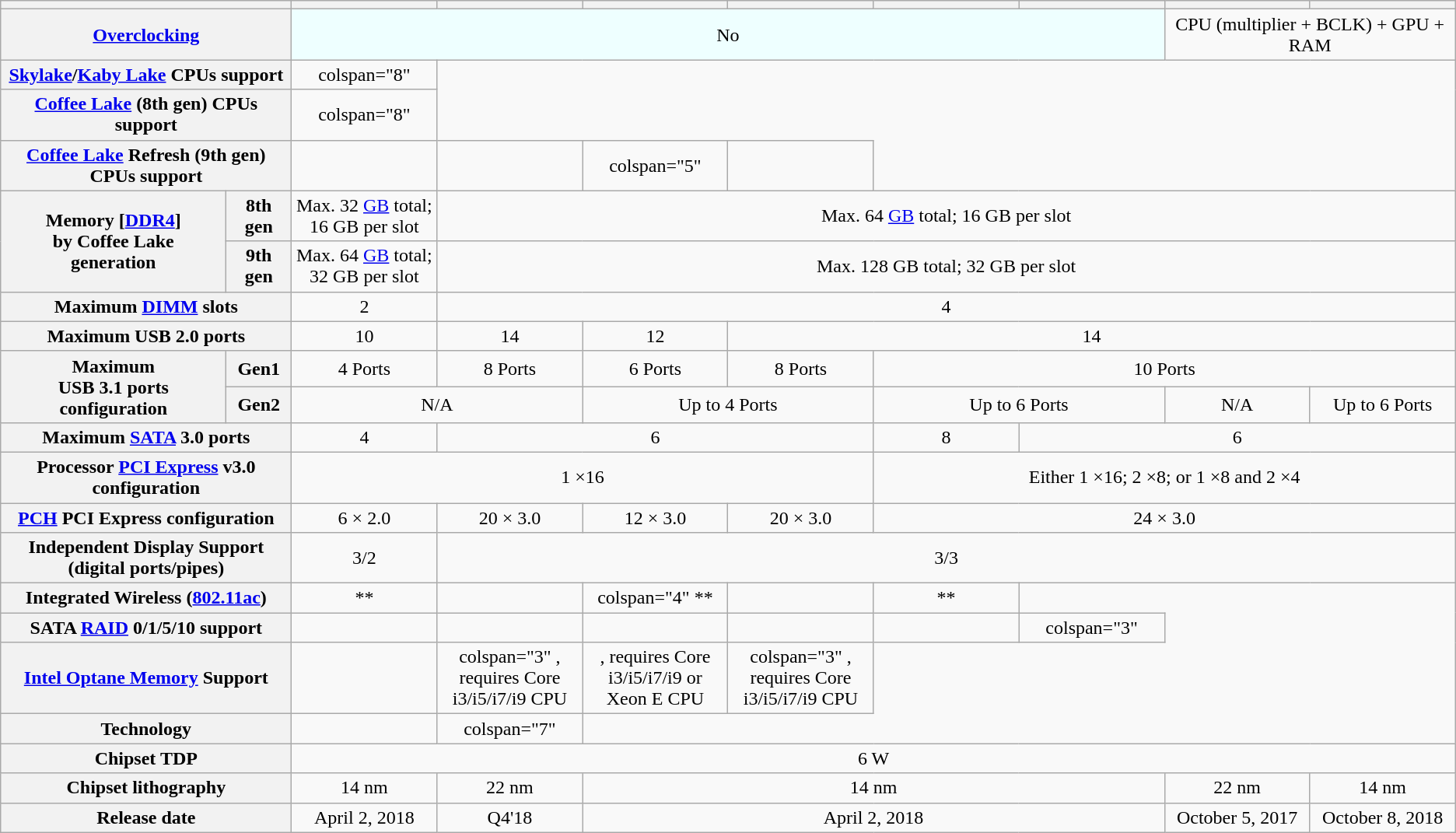<table class="wikitable sticky-header" style="text-align: center; min-width: 30em; max-width: 100em;">
<tr>
<th colspan="2" scope="col" width="20%"></th>
<th scope="col" width="10%"><span></span></th>
<th scope="col" width="10%"><span></span></th>
<th scope="col" width="10%"><span></span></th>
<th scope="col" width="10%"><span></span></th>
<th scope="col" width="10%"><span></span></th>
<th scope="col" width="10%"><span></span></th>
<th scope="col" width="10%"><span></span></th>
<th scope="col" width="10%"><span></span></th>
</tr>
<tr>
<th colspan="2"><a href='#'>Overclocking</a></th>
<td colspan="6" style="background: #EEFFFF;">No</td>
<td colspan="2">CPU (multiplier + BCLK) + GPU + RAM</td>
</tr>
<tr>
<th colspan="2"><a href='#'>Skylake</a>/<a href='#'>Kaby Lake</a> CPUs support</th>
<td>colspan="8" </td>
</tr>
<tr>
<th colspan="2"><a href='#'>Coffee Lake</a> (8th gen) CPUs support</th>
<td>colspan="8" </td>
</tr>
<tr>
<th colspan="2"><a href='#'>Coffee Lake</a> Refresh (9th gen) CPUs support</th>
<td></td>
<td></td>
<td>colspan="5" </td>
<td></td>
</tr>
<tr>
<th rowspan="2">Memory [<a href='#'>DDR4</a>]<br>by Coffee Lake<br>generation</th>
<th>8th gen</th>
<td>Max. 32 <a href='#'>GB</a> total; 16 GB per slot</td>
<td colspan="7">Max. 64 <a href='#'>GB</a> total; 16 GB per slot</td>
</tr>
<tr>
<th>9th gen</th>
<td>Max. 64 <a href='#'>GB</a> total; 32 GB per slot</td>
<td colspan="7">Max. 128 GB total; 32 GB per slot</td>
</tr>
<tr>
<th colspan="2">Maximum <a href='#'>DIMM</a> slots</th>
<td>2</td>
<td colspan="7">4</td>
</tr>
<tr>
<th colspan="2">Maximum USB 2.0 ports</th>
<td>10</td>
<td>14</td>
<td>12</td>
<td colspan="5">14</td>
</tr>
<tr>
<th rowspan="2">Maximum<br>USB 3.1 ports configuration</th>
<th>Gen1</th>
<td>4 Ports</td>
<td>8 Ports</td>
<td>6 Ports</td>
<td>8 Ports</td>
<td colspan="4">10 Ports</td>
</tr>
<tr>
<th>Gen2</th>
<td colspan="2">N/A</td>
<td colspan="2">Up to 4 Ports</td>
<td colspan="2">Up to 6 Ports</td>
<td>N/A</td>
<td>Up to 6 Ports</td>
</tr>
<tr>
<th colspan="2">Maximum <a href='#'>SATA</a> 3.0 ports</th>
<td>4</td>
<td colspan="3">6</td>
<td>8</td>
<td colspan="3">6</td>
</tr>
<tr>
<th colspan="2">Processor <a href='#'>PCI Express</a> v3.0 configuration</th>
<td colspan="4">1 ×16</td>
<td colspan="4">Either 1 ×16; 2 ×8; or 1 ×8 and 2 ×4</td>
</tr>
<tr>
<th colspan="2"><a href='#'>PCH</a> PCI Express configuration</th>
<td>6 × 2.0</td>
<td>20 × 3.0</td>
<td>12 × 3.0</td>
<td>20 × 3.0</td>
<td colspan="4">24 × 3.0</td>
</tr>
<tr>
<th colspan="2">Independent Display Support (digital ports/pipes)</th>
<td>3/2</td>
<td colspan="7">3/3</td>
</tr>
<tr>
<th colspan="2">Integrated Wireless (<a href='#'>802.11ac</a>)</th>
<td>**</td>
<td></td>
<td>colspan="4" **</td>
<td></td>
<td>**</td>
</tr>
<tr>
<th colspan="2">SATA <a href='#'>RAID</a> 0/1/5/10 support</th>
<td></td>
<td></td>
<td></td>
<td></td>
<td></td>
<td>colspan="3" </td>
</tr>
<tr>
<th colspan="2"><a href='#'>Intel Optane Memory</a> Support</th>
<td></td>
<td>colspan="3" , requires Core i3/i5/i7/i9 CPU</td>
<td>, requires Core i3/i5/i7/i9 or Xeon E CPU</td>
<td>colspan="3" , requires Core i3/i5/i7/i9 CPU</td>
</tr>
<tr>
<th colspan="2"> Technology</th>
<td></td>
<td>colspan="7" </td>
</tr>
<tr>
<th colspan="2">Chipset TDP</th>
<td colspan="8">6 W</td>
</tr>
<tr>
<th colspan="2">Chipset lithography</th>
<td>14 nm</td>
<td>22 nm</td>
<td colspan="4">14 nm</td>
<td>22 nm</td>
<td>14 nm</td>
</tr>
<tr>
<th colspan="2">Release date</th>
<td>April 2, 2018</td>
<td>Q4'18</td>
<td colspan="4">April 2, 2018</td>
<td>October 5, 2017</td>
<td>October 8, 2018</td>
</tr>
</table>
